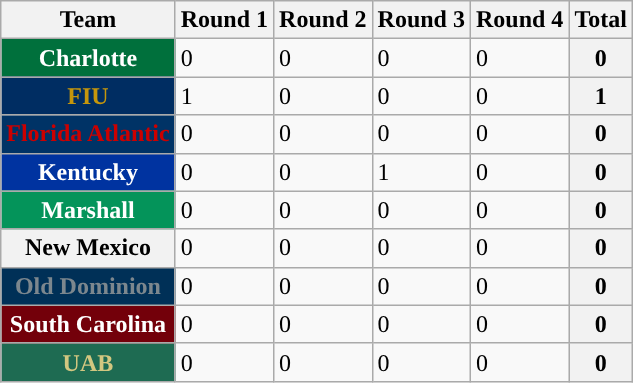<table class="wikitable sortable">
<tr>
<th>Team</th>
<th>Round 1</th>
<th>Round 2</th>
<th>Round 3</th>
<th>Round 4</th>
<th>Total</th>
</tr>
<tr>
<th style="background:#00703C; color:#FFFFFF;">Charlotte</th>
<td>0</td>
<td>0</td>
<td>0</td>
<td>0</td>
<th>0</th>
</tr>
<tr>
<th style="background:#002d62; color:#c5960c;">FIU</th>
<td>1</td>
<td>0</td>
<td>0</td>
<td>0</td>
<th>1</th>
</tr>
<tr>
<th style="background:#003366; color:#CC0000;">Florida Atlantic</th>
<td>0</td>
<td>0</td>
<td>0</td>
<td>0</td>
<th>0</th>
</tr>
<tr>
<th style="background:#0033a0; color:#FFFFFF;">Kentucky</th>
<td>0</td>
<td>0</td>
<td>1</td>
<td>0</td>
<th>0</th>
</tr>
<tr>
<th style="background:#04945a; color:#FFFFFF;">Marshall</th>
<td>0</td>
<td>0</td>
<td>0</td>
<td>0</td>
<th>0</th>
</tr>
<tr>
<th>New Mexico</th>
<td>0</td>
<td>0</td>
<td>0</td>
<td>0</td>
<th>0</th>
</tr>
<tr>
<th style="background:#003057; color:#7c878e;">Old Dominion</th>
<td>0</td>
<td>0</td>
<td>0</td>
<td>0</td>
<th>0</th>
</tr>
<tr>
<th style="background:#73000a; color:#FFFFFF;">South Carolina</th>
<td>0</td>
<td>0</td>
<td>0</td>
<td>0</td>
<th>0</th>
</tr>
<tr>
<th style="background:#1E6B52; color:#d2c780;">UAB</th>
<td>0</td>
<td>0</td>
<td>0</td>
<td>0</td>
<th>0</th>
</tr>
</table>
